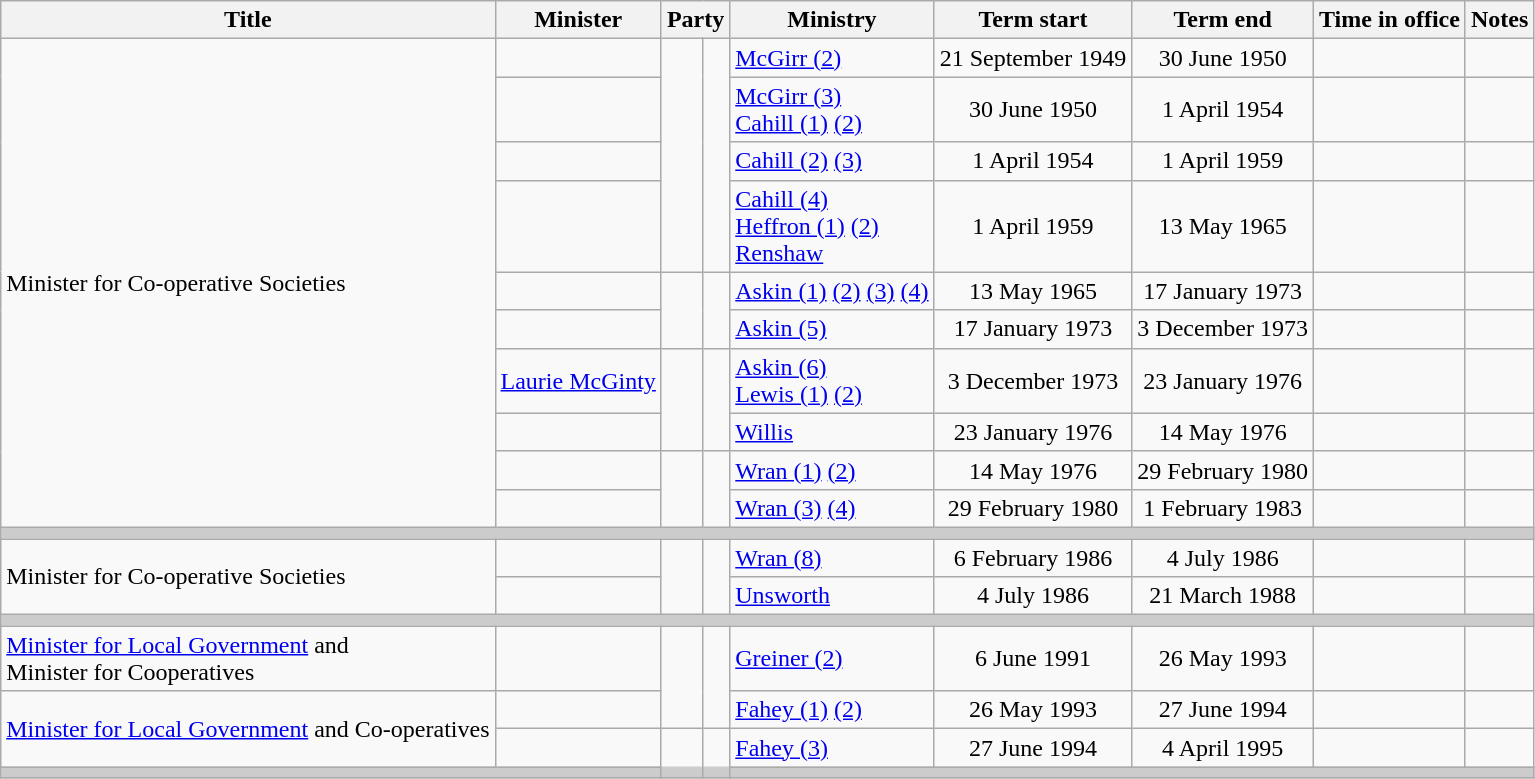<table class="wikitable sortable">
<tr>
<th>Title</th>
<th>Minister</th>
<th colspan="2">Party</th>
<th>Ministry</th>
<th data-sort-type="date">Term start</th>
<th data-sort-type=date>Term end</th>
<th>Time in office</th>
<th class="unsortable">Notes</th>
</tr>
<tr>
<td rowspan="10">Minister for Co-operative Societies</td>
<td></td>
<td rowspan="4" > </td>
<td rowspan="4"></td>
<td><a href='#'>McGirr (2)</a></td>
<td align="center">21 September 1949</td>
<td align="center">30 June 1950</td>
<td align=right></td>
<td></td>
</tr>
<tr>
<td></td>
<td><a href='#'>McGirr (3)</a><br><a href='#'>Cahill (1)</a> <a href='#'>(2)</a></td>
<td align="center">30 June 1950</td>
<td align="center">1 April 1954</td>
<td align=right></td>
<td></td>
</tr>
<tr>
<td></td>
<td><a href='#'>Cahill (2)</a> <a href='#'>(3)</a></td>
<td align="center">1 April 1954</td>
<td align="center">1 April 1959</td>
<td align=right></td>
<td></td>
</tr>
<tr>
<td></td>
<td><a href='#'>Cahill (4)</a><br><a href='#'>Heffron (1)</a> <a href='#'>(2)</a><br><a href='#'>Renshaw</a></td>
<td align="center">1 April 1959</td>
<td align="center">13 May 1965</td>
<td align=right></td>
<td></td>
</tr>
<tr>
<td></td>
<td rowspan="2" > </td>
<td rowspan="2"></td>
<td><a href='#'>Askin (1)</a> <a href='#'>(2)</a> <a href='#'>(3)</a> <a href='#'>(4)</a></td>
<td align="center">13 May 1965</td>
<td align="center">17 January 1973</td>
<td align=right><strong></strong></td>
<td></td>
</tr>
<tr>
<td></td>
<td><a href='#'>Askin (5)</a></td>
<td align="center">17 January 1973</td>
<td align="center">3 December 1973</td>
<td align=right></td>
<td></td>
</tr>
<tr>
<td><a href='#'>Laurie McGinty</a></td>
<td rowspan="2" > </td>
<td rowspan="2"></td>
<td><a href='#'>Askin (6)</a><br><a href='#'>Lewis (1)</a> <a href='#'>(2)</a></td>
<td align="center">3 December 1973</td>
<td align="center">23 January 1976</td>
<td align=right></td>
<td></td>
</tr>
<tr>
<td></td>
<td><a href='#'>Willis</a></td>
<td align="center">23 January 1976</td>
<td align="center">14 May 1976</td>
<td align=right></td>
<td></td>
</tr>
<tr>
<td></td>
<td rowspan="2" > </td>
<td rowspan="2"></td>
<td><a href='#'>Wran (1)</a> <a href='#'>(2)</a></td>
<td align="center">14 May 1976</td>
<td align="center">29 February 1980</td>
<td align=right></td>
<td></td>
</tr>
<tr>
<td></td>
<td><a href='#'>Wran (3)</a> <a href='#'>(4)</a></td>
<td align="center">29 February 1980</td>
<td align="center">1 February 1983</td>
<td align=right></td>
<td></td>
</tr>
<tr class="sortbottom">
<th colspan="9" style="background: #cccccc;"></th>
</tr>
<tr>
<td rowspan="2">Minister for Co-operative Societies</td>
<td></td>
<td rowspan="2" > </td>
<td rowspan="2"></td>
<td><a href='#'>Wran (8)</a></td>
<td align="center">6 February 1986</td>
<td align="center">4 July 1986</td>
<td align=right></td>
<td></td>
</tr>
<tr>
<td></td>
<td><a href='#'>Unsworth</a></td>
<td align="center">4 July 1986</td>
<td align="center">21 March 1988</td>
<td align=right></td>
<td></td>
</tr>
<tr class="sortbottom">
<th colspan="9" style="background: #cccccc;"></th>
</tr>
<tr>
<td><a href='#'>Minister for Local Government</a> and<br>Minister for Cooperatives</td>
<td></td>
<td rowspan="2" > </td>
<td rowspan="2"></td>
<td><a href='#'>Greiner (2)</a></td>
<td align="center">6 June 1991</td>
<td align="center">26 May 1993</td>
<td align=right></td>
<td></td>
</tr>
<tr>
<td rowspan="2"><a href='#'>Minister for Local Government</a> and Co-operatives</td>
<td></td>
<td><a href='#'>Fahey (1)</a> <a href='#'>(2)</a></td>
<td align="center">26 May 1993</td>
<td align="center">27 June 1994</td>
<td align=right></td>
<td></td>
</tr>
<tr>
<td></td>
<td rowspan="2" > </td>
<td rowspan="2"></td>
<td><a href='#'>Fahey (3)</a></td>
<td align="center">27 June 1994</td>
<td align="center">4 April 1995</td>
<td align=right></td>
<td></td>
</tr>
<tr class="sortbottom">
<th colspan="9" style="background: #cccccc;"></th>
</tr>
</table>
